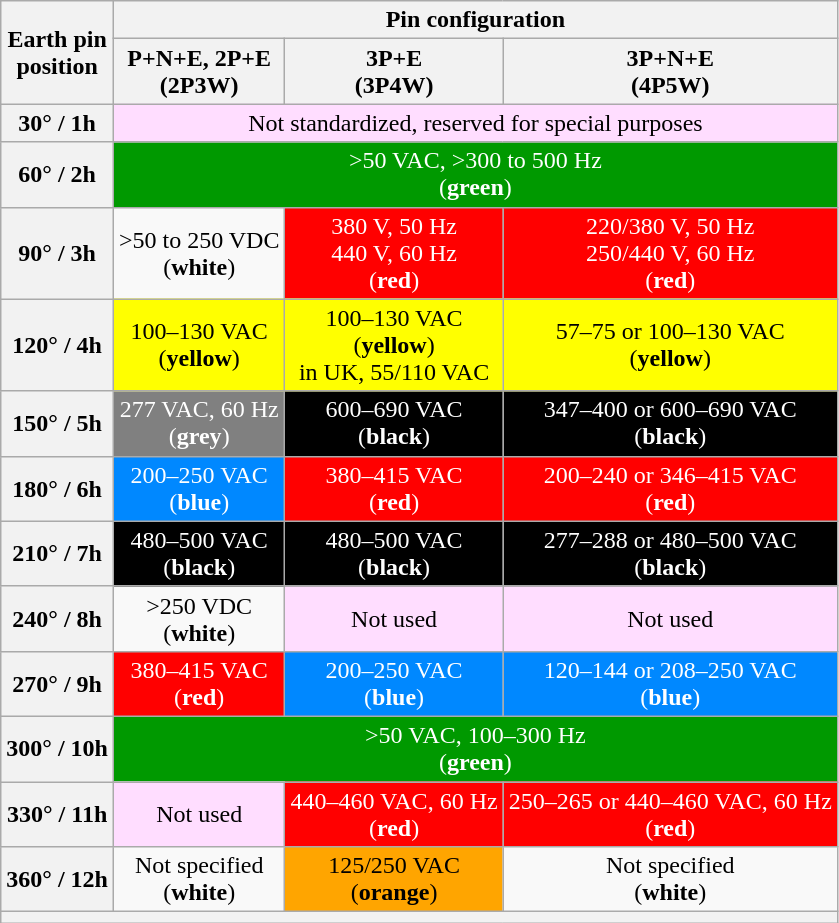<table class="wikitable" style="text-align:center;">
<tr>
<th rowspan="2">Earth pin<br>position</th>
<th colspan="3">Pin configuration</th>
</tr>
<tr>
<th>P+N+E, 2P+E<br>(2P3W)</th>
<th>3P+E<br>(3P4W)</th>
<th>3P+N+E<br>(4P5W)</th>
</tr>
<tr>
<th>30° / 1h</th>
<td colspan="3" style="background:#fdf;">Not standardized, reserved for special purposes</td>
</tr>
<tr>
<th>60° / 2h</th>
<td colspan="3" style="background:#090; color: white;">>50 VAC, >300 to 500 Hz<br>(<strong>green</strong>)</td>
</tr>
<tr>
<th>90° / 3h</th>
<td>>50 to 250 VDC<br>(<strong>white</strong>)</td>
<td style="background: red; color: white;">380 V, 50 Hz<br>440 V, 60 Hz<br>(<strong>red</strong>)</td>
<td style="background: red; color: white;">220/380 V, 50 Hz<br>250/440 V, 60 Hz<br>(<strong>red</strong>)</td>
</tr>
<tr>
<th>120° / 4h</th>
<td style="background: yellow; color: black;">100–130 VAC<br>(<strong>yellow</strong>)</td>
<td style="background: yellow; color: black;">100–130 VAC<br>(<strong>yellow</strong>)<br>in UK, 55/110 VAC</td>
<td style="background: yellow; color: black;">57–75 or 100–130 VAC<br>(<strong>yellow</strong>)</td>
</tr>
<tr>
<th>150° / 5h</th>
<td style="background: gray;  color: white;">277 VAC, 60 Hz<br>(<strong>grey</strong>)</td>
<td style="background: black; color: white;">600–690 VAC<br>(<strong>black</strong>)</td>
<td style="background: black; color: white;">347–400 or 600–690 VAC<br>(<strong>black</strong>)</td>
</tr>
<tr>
<th>180° / 6h</th>
<td style="background:#08f; color: white;">200–250 VAC<br>(<strong>blue</strong>)</td>
<td style="background: red;  color: white;">380–415 VAC<br>(<strong>red</strong>)</td>
<td style="background: red;  color: white;">200–240 or 346–415 VAC<br>(<strong>red</strong>)</td>
</tr>
<tr>
<th>210° / 7h</th>
<td style="background: black; color: white;">480–500 VAC<br>(<strong>black</strong>)</td>
<td style="background: black; color: white;">480–500 VAC<br>(<strong>black</strong>)</td>
<td style="background: black; color: white;">277–288 or 480–500 VAC<br>(<strong>black</strong>)</td>
</tr>
<tr>
<th>240° / 8h</th>
<td>>250 VDC<br>(<strong>white</strong>)</td>
<td style="background:#fdf;">Not used</td>
<td style="background:#fdf;">Not used</td>
</tr>
<tr>
<th>270° / 9h</th>
<td style="background: red;  color: white;">380–415 VAC<br>(<strong>red</strong>)</td>
<td style="background: #08f; color: white;">200–250 VAC<br>(<strong>blue</strong>)</td>
<td style="background: #08f; color: white;">120–144 or 208–250 VAC<br>(<strong>blue</strong>)</td>
</tr>
<tr>
<th>300° / 10h</th>
<td colspan="3" style="background:#090; color: white;">>50 VAC, 100–300 Hz<br>(<strong>green</strong>)</td>
</tr>
<tr>
<th>330° / 11h</th>
<td style="background:#fdf;">Not used</td>
<td style="background: red; color: white;">440–460 VAC, 60 Hz<br>(<strong>red</strong>)</td>
<td style="background: red; color: white;">250–265 or 440–460 VAC, 60 Hz<br>(<strong>red</strong>)</td>
</tr>
<tr>
<th>360° / 12h</th>
<td>Not specified<br>(<strong>white</strong>)</td>
<td style="background: orange; color: black;">125/250 VAC<br>(<strong>orange</strong>)</td>
<td>Not specified<br>(<strong>white</strong>)</td>
</tr>
<tr>
<th colspan="4"></th>
</tr>
</table>
